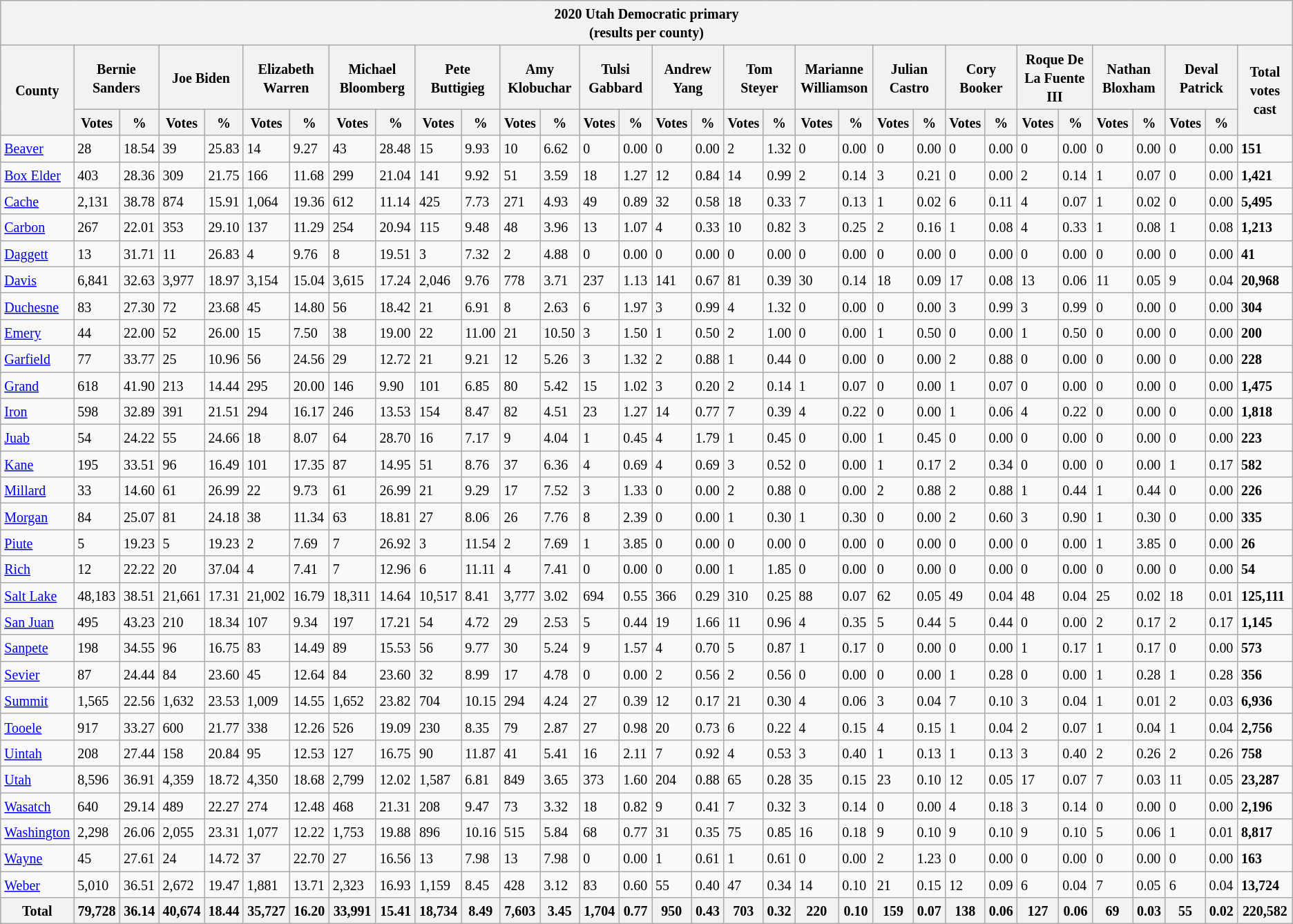<table class="wikitable sortable mw-collapsible mw-collapsed">
<tr>
<th colspan="32"><small>2020 Utah Democratic primary</small><br><small>(results per county)</small></th>
</tr>
<tr>
<th rowspan="2"><small>County</small></th>
<th colspan="2"><small>Bernie Sanders</small></th>
<th colspan="2"><small>Joe Biden</small></th>
<th colspan="2"><small>Elizabeth Warren</small></th>
<th colspan="2"><small>Michael Bloomberg</small></th>
<th colspan="2"><small>Pete Buttigieg</small></th>
<th colspan="2"><small>Amy Klobuchar</small></th>
<th colspan="2"><small>Tulsi Gabbard</small></th>
<th colspan="2"><small>Andrew Yang</small></th>
<th colspan="2"><small>Tom Steyer</small></th>
<th colspan="2"><small>Marianne Williamson</small></th>
<th colspan="2"><small>Julian Castro</small></th>
<th colspan="2"><small>Cory Booker</small></th>
<th colspan="2"><small>Roque De La Fuente III</small></th>
<th colspan="2"><small>Nathan Bloxham</small></th>
<th colspan="2"><small>Deval Patrick</small></th>
<th rowspan="2"><small>Total votes cast</small></th>
</tr>
<tr>
<th><small>Votes</small></th>
<th><small>%</small></th>
<th><small>Votes</small></th>
<th><small>%</small></th>
<th><small>Votes</small></th>
<th><small>%</small></th>
<th><small>Votes</small></th>
<th><small>%</small></th>
<th><small>Votes</small></th>
<th><small>%</small></th>
<th><small>Votes</small></th>
<th><small>%</small></th>
<th><small>Votes</small></th>
<th><small>%</small></th>
<th><small>Votes</small></th>
<th><small>%</small></th>
<th><small>Votes</small></th>
<th><small>%</small></th>
<th><small>Votes</small></th>
<th><small>%</small></th>
<th><small>Votes</small></th>
<th><small>%</small></th>
<th><small>Votes</small></th>
<th><small>%</small></th>
<th><small>Votes</small></th>
<th><small>%</small></th>
<th><small>Votes</small></th>
<th><small>%</small></th>
<th><small>Votes</small></th>
<th><small>%</small></th>
</tr>
<tr>
<td><small><a href='#'>Beaver</a></small></td>
<td><small>28</small></td>
<td><small>18.54</small></td>
<td><small>39</small></td>
<td><small>25.83</small></td>
<td><small>14</small></td>
<td><small>9.27</small></td>
<td><small>43</small></td>
<td><small>28.48</small></td>
<td><small>15</small></td>
<td><small>9.93</small></td>
<td><small>10</small></td>
<td><small>6.62</small></td>
<td><small>0</small></td>
<td><small>0.00</small></td>
<td><small>0</small></td>
<td><small>0.00</small></td>
<td><small>2</small></td>
<td><small>1.32</small></td>
<td><small>0</small></td>
<td><small>0.00</small></td>
<td><small>0</small></td>
<td><small>0.00</small></td>
<td><small>0</small></td>
<td><small>0.00</small></td>
<td><small>0</small></td>
<td><small>0.00</small></td>
<td><small>0</small></td>
<td><small>0.00</small></td>
<td><small>0</small></td>
<td><small>0.00</small></td>
<td><strong><small>151</small></strong></td>
</tr>
<tr>
<td><small><a href='#'>Box Elder</a></small></td>
<td><small>403</small></td>
<td><small>28.36</small></td>
<td><small>309</small></td>
<td><small>21.75</small></td>
<td><small>166</small></td>
<td><small>11.68</small></td>
<td><small>299</small></td>
<td><small>21.04</small></td>
<td><small>141</small></td>
<td><small>9.92</small></td>
<td><small>51</small></td>
<td><small>3.59</small></td>
<td><small>18</small></td>
<td><small>1.27</small></td>
<td><small>12</small></td>
<td><small>0.84</small></td>
<td><small>14</small></td>
<td><small>0.99</small></td>
<td><small>2</small></td>
<td><small>0.14</small></td>
<td><small>3</small></td>
<td><small>0.21</small></td>
<td><small>0</small></td>
<td><small>0.00</small></td>
<td><small>2</small></td>
<td><small>0.14</small></td>
<td><small>1</small></td>
<td><small>0.07</small></td>
<td><small>0</small></td>
<td><small>0.00</small></td>
<td><strong><small>1,421</small></strong></td>
</tr>
<tr>
<td><small><a href='#'>Cache</a></small></td>
<td><small>2,131</small></td>
<td><small>38.78</small></td>
<td><small>874</small></td>
<td><small>15.91</small></td>
<td><small>1,064</small></td>
<td><small>19.36</small></td>
<td><small>612</small></td>
<td><small>11.14</small></td>
<td><small>425</small></td>
<td><small>7.73</small></td>
<td><small>271</small></td>
<td><small>4.93</small></td>
<td><small>49</small></td>
<td><small>0.89</small></td>
<td><small>32</small></td>
<td><small>0.58</small></td>
<td><small>18</small></td>
<td><small>0.33</small></td>
<td><small>7</small></td>
<td><small>0.13</small></td>
<td><small>1</small></td>
<td><small>0.02</small></td>
<td><small>6</small></td>
<td><small>0.11</small></td>
<td><small>4</small></td>
<td><small>0.07</small></td>
<td><small>1</small></td>
<td><small>0.02</small></td>
<td><small>0</small></td>
<td><small>0.00</small></td>
<td><strong><small>5,495</small></strong></td>
</tr>
<tr>
<td><small><a href='#'>Carbon</a></small></td>
<td><small>267</small></td>
<td><small>22.01</small></td>
<td><small>353</small></td>
<td><small>29.10</small></td>
<td><small>137</small></td>
<td><small>11.29</small></td>
<td><small>254</small></td>
<td><small>20.94</small></td>
<td><small>115</small></td>
<td><small>9.48</small></td>
<td><small>48</small></td>
<td><small>3.96</small></td>
<td><small>13</small></td>
<td><small>1.07</small></td>
<td><small>4</small></td>
<td><small>0.33</small></td>
<td><small>10</small></td>
<td><small>0.82</small></td>
<td><small>3</small></td>
<td><small>0.25</small></td>
<td><small>2</small></td>
<td><small>0.16</small></td>
<td><small>1</small></td>
<td><small>0.08</small></td>
<td><small>4</small></td>
<td><small>0.33</small></td>
<td><small>1</small></td>
<td><small>0.08</small></td>
<td><small>1</small></td>
<td><small>0.08</small></td>
<td><strong><small>1,213</small></strong></td>
</tr>
<tr>
<td><small><a href='#'>Daggett</a></small></td>
<td><small>13</small></td>
<td><small>31.71</small></td>
<td><small>11</small></td>
<td><small>26.83</small></td>
<td><small>4</small></td>
<td><small>9.76</small></td>
<td><small>8</small></td>
<td><small>19.51</small></td>
<td><small>3</small></td>
<td><small>7.32</small></td>
<td><small>2</small></td>
<td><small>4.88</small></td>
<td><small>0</small></td>
<td><small>0.00</small></td>
<td><small>0</small></td>
<td><small>0.00</small></td>
<td><small>0</small></td>
<td><small>0.00</small></td>
<td><small>0</small></td>
<td><small>0.00</small></td>
<td><small>0</small></td>
<td><small>0.00</small></td>
<td><small>0</small></td>
<td><small>0.00</small></td>
<td><small>0</small></td>
<td><small>0.00</small></td>
<td><small>0</small></td>
<td><small>0.00</small></td>
<td><small>0</small></td>
<td><small>0.00</small></td>
<td><strong><small>41</small></strong></td>
</tr>
<tr>
<td><small><a href='#'>Davis</a></small></td>
<td><small>6,841</small></td>
<td><small>32.63</small></td>
<td><small>3,977</small></td>
<td><small>18.97</small></td>
<td><small>3,154</small></td>
<td><small>15.04</small></td>
<td><small>3,615</small></td>
<td><small>17.24</small></td>
<td><small>2,046</small></td>
<td><small>9.76</small></td>
<td><small>778</small></td>
<td><small>3.71</small></td>
<td><small>237</small></td>
<td><small>1.13</small></td>
<td><small>141</small></td>
<td><small>0.67</small></td>
<td><small>81</small></td>
<td><small>0.39</small></td>
<td><small>30</small></td>
<td><small>0.14</small></td>
<td><small>18</small></td>
<td><small>0.09</small></td>
<td><small>17</small></td>
<td><small>0.08</small></td>
<td><small>13</small></td>
<td><small>0.06</small></td>
<td><small>11</small></td>
<td><small>0.05</small></td>
<td><small>9</small></td>
<td><small>0.04</small></td>
<td><strong><small>20,968</small></strong></td>
</tr>
<tr>
<td><small><a href='#'>Duchesne</a></small></td>
<td><small>83</small></td>
<td><small>27.30</small></td>
<td><small>72</small></td>
<td><small>23.68</small></td>
<td><small>45</small></td>
<td><small>14.80</small></td>
<td><small>56</small></td>
<td><small>18.42</small></td>
<td><small>21</small></td>
<td><small>6.91</small></td>
<td><small>8</small></td>
<td><small>2.63</small></td>
<td><small>6</small></td>
<td><small>1.97</small></td>
<td><small>3</small></td>
<td><small>0.99</small></td>
<td><small>4</small></td>
<td><small>1.32</small></td>
<td><small>0</small></td>
<td><small>0.00</small></td>
<td><small>0</small></td>
<td><small>0.00</small></td>
<td><small>3</small></td>
<td><small>0.99</small></td>
<td><small>3</small></td>
<td><small>0.99</small></td>
<td><small>0</small></td>
<td><small>0.00</small></td>
<td><small>0</small></td>
<td><small>0.00</small></td>
<td><strong><small>304</small></strong></td>
</tr>
<tr>
<td><small><a href='#'>Emery</a></small></td>
<td><small>44</small></td>
<td><small>22.00</small></td>
<td><small>52</small></td>
<td><small>26.00</small></td>
<td><small>15</small></td>
<td><small>7.50</small></td>
<td><small>38</small></td>
<td><small>19.00</small></td>
<td><small>22</small></td>
<td><small>11.00</small></td>
<td><small>21</small></td>
<td><small>10.50</small></td>
<td><small>3</small></td>
<td><small>1.50</small></td>
<td><small>1</small></td>
<td><small>0.50</small></td>
<td><small>2</small></td>
<td><small>1.00</small></td>
<td><small>0</small></td>
<td><small>0.00</small></td>
<td><small>1</small></td>
<td><small>0.50</small></td>
<td><small>0</small></td>
<td><small>0.00</small></td>
<td><small>1</small></td>
<td><small>0.50</small></td>
<td><small>0</small></td>
<td><small>0.00</small></td>
<td><small>0</small></td>
<td><small>0.00</small></td>
<td><strong><small>200</small></strong></td>
</tr>
<tr>
<td><small><a href='#'>Garfield</a></small></td>
<td><small>77</small></td>
<td><small>33.77</small></td>
<td><small>25</small></td>
<td><small>10.96</small></td>
<td><small>56</small></td>
<td><small>24.56</small></td>
<td><small>29</small></td>
<td><small>12.72</small></td>
<td><small>21</small></td>
<td><small>9.21</small></td>
<td><small>12</small></td>
<td><small>5.26</small></td>
<td><small>3</small></td>
<td><small>1.32</small></td>
<td><small>2</small></td>
<td><small>0.88</small></td>
<td><small>1</small></td>
<td><small>0.44</small></td>
<td><small>0</small></td>
<td><small>0.00</small></td>
<td><small>0</small></td>
<td><small>0.00</small></td>
<td><small>2</small></td>
<td><small>0.88</small></td>
<td><small>0</small></td>
<td><small>0.00</small></td>
<td><small>0</small></td>
<td><small>0.00</small></td>
<td><small>0</small></td>
<td><small>0.00</small></td>
<td><strong><small>228</small></strong></td>
</tr>
<tr>
<td><small><a href='#'>Grand</a></small></td>
<td><small>618</small></td>
<td><small>41.90</small></td>
<td><small>213</small></td>
<td><small>14.44</small></td>
<td><small>295</small></td>
<td><small>20.00</small></td>
<td><small>146</small></td>
<td><small>9.90</small></td>
<td><small>101</small></td>
<td><small>6.85</small></td>
<td><small>80</small></td>
<td><small>5.42</small></td>
<td><small>15</small></td>
<td><small>1.02</small></td>
<td><small>3</small></td>
<td><small>0.20</small></td>
<td><small>2</small></td>
<td><small>0.14</small></td>
<td><small>1</small></td>
<td><small>0.07</small></td>
<td><small>0</small></td>
<td><small>0.00</small></td>
<td><small>1</small></td>
<td><small>0.07</small></td>
<td><small>0</small></td>
<td><small>0.00</small></td>
<td><small>0</small></td>
<td><small>0.00</small></td>
<td><small>0</small></td>
<td><small>0.00</small></td>
<td><strong><small>1,475</small></strong></td>
</tr>
<tr>
<td><small><a href='#'>Iron</a></small></td>
<td><small>598</small></td>
<td><small>32.89</small></td>
<td><small>391</small></td>
<td><small>21.51</small></td>
<td><small>294</small></td>
<td><small>16.17</small></td>
<td><small>246</small></td>
<td><small>13.53</small></td>
<td><small>154</small></td>
<td><small>8.47</small></td>
<td><small>82</small></td>
<td><small>4.51</small></td>
<td><small>23</small></td>
<td><small>1.27</small></td>
<td><small>14</small></td>
<td><small>0.77</small></td>
<td><small>7</small></td>
<td><small>0.39</small></td>
<td><small>4</small></td>
<td><small>0.22</small></td>
<td><small>0</small></td>
<td><small>0.00</small></td>
<td><small>1</small></td>
<td><small>0.06</small></td>
<td><small>4</small></td>
<td><small>0.22</small></td>
<td><small>0</small></td>
<td><small>0.00</small></td>
<td><small>0</small></td>
<td><small>0.00</small></td>
<td><strong><small>1,818</small></strong></td>
</tr>
<tr>
<td><small><a href='#'>Juab</a></small></td>
<td><small>54</small></td>
<td><small>24.22</small></td>
<td><small>55</small></td>
<td><small>24.66</small></td>
<td><small>18</small></td>
<td><small>8.07</small></td>
<td><small>64</small></td>
<td><small>28.70</small></td>
<td><small>16</small></td>
<td><small>7.17</small></td>
<td><small>9</small></td>
<td><small>4.04</small></td>
<td><small>1</small></td>
<td><small>0.45</small></td>
<td><small>4</small></td>
<td><small>1.79</small></td>
<td><small>1</small></td>
<td><small>0.45</small></td>
<td><small>0</small></td>
<td><small>0.00</small></td>
<td><small>1</small></td>
<td><small>0.45</small></td>
<td><small>0</small></td>
<td><small>0.00</small></td>
<td><small>0</small></td>
<td><small>0.00</small></td>
<td><small>0</small></td>
<td><small>0.00</small></td>
<td><small>0</small></td>
<td><small>0.00</small></td>
<td><strong><small>223</small></strong></td>
</tr>
<tr>
<td><small><a href='#'>Kane</a></small></td>
<td><small>195</small></td>
<td><small>33.51</small></td>
<td><small>96</small></td>
<td><small>16.49</small></td>
<td><small>101</small></td>
<td><small>17.35</small></td>
<td><small>87</small></td>
<td><small>14.95</small></td>
<td><small>51</small></td>
<td><small>8.76</small></td>
<td><small>37</small></td>
<td><small>6.36</small></td>
<td><small>4</small></td>
<td><small>0.69</small></td>
<td><small>4</small></td>
<td><small>0.69</small></td>
<td><small>3</small></td>
<td><small>0.52</small></td>
<td><small>0</small></td>
<td><small>0.00</small></td>
<td><small>1</small></td>
<td><small>0.17</small></td>
<td><small>2</small></td>
<td><small>0.34</small></td>
<td><small>0</small></td>
<td><small>0.00</small></td>
<td><small>0</small></td>
<td><small>0.00</small></td>
<td><small>1</small></td>
<td><small>0.17</small></td>
<td><strong><small>582</small></strong></td>
</tr>
<tr>
<td><small><a href='#'>Millard</a></small></td>
<td><small>33</small></td>
<td><small>14.60</small></td>
<td><small>61</small></td>
<td><small>26.99</small></td>
<td><small>22</small></td>
<td><small>9.73</small></td>
<td><small>61</small></td>
<td><small>26.99</small></td>
<td><small>21</small></td>
<td><small>9.29</small></td>
<td><small>17</small></td>
<td><small>7.52</small></td>
<td><small>3</small></td>
<td><small>1.33</small></td>
<td><small>0</small></td>
<td><small>0.00</small></td>
<td><small>2</small></td>
<td><small>0.88</small></td>
<td><small>0</small></td>
<td><small>0.00</small></td>
<td><small>2</small></td>
<td><small>0.88</small></td>
<td><small>2</small></td>
<td><small>0.88</small></td>
<td><small>1</small></td>
<td><small>0.44</small></td>
<td><small>1</small></td>
<td><small>0.44</small></td>
<td><small>0</small></td>
<td><small>0.00</small></td>
<td><strong><small>226</small></strong></td>
</tr>
<tr>
<td><small><a href='#'>Morgan</a></small></td>
<td><small>84</small></td>
<td><small>25.07</small></td>
<td><small>81</small></td>
<td><small>24.18</small></td>
<td><small>38</small></td>
<td><small>11.34</small></td>
<td><small>63</small></td>
<td><small>18.81</small></td>
<td><small>27</small></td>
<td><small>8.06</small></td>
<td><small>26</small></td>
<td><small>7.76</small></td>
<td><small>8</small></td>
<td><small>2.39</small></td>
<td><small>0</small></td>
<td><small>0.00</small></td>
<td><small>1</small></td>
<td><small>0.30</small></td>
<td><small>1</small></td>
<td><small>0.30</small></td>
<td><small>0</small></td>
<td><small>0.00</small></td>
<td><small>2</small></td>
<td><small>0.60</small></td>
<td><small>3</small></td>
<td><small>0.90</small></td>
<td><small>1</small></td>
<td><small>0.30</small></td>
<td><small>0</small></td>
<td><small>0.00</small></td>
<td><strong><small>335</small></strong></td>
</tr>
<tr>
<td><small><a href='#'>Piute</a></small></td>
<td><small>5</small></td>
<td><small>19.23</small></td>
<td><small>5</small></td>
<td><small>19.23</small></td>
<td><small>2</small></td>
<td><small>7.69</small></td>
<td><small>7</small></td>
<td><small>26.92</small></td>
<td><small>3</small></td>
<td><small>11.54</small></td>
<td><small>2</small></td>
<td><small>7.69</small></td>
<td><small>1</small></td>
<td><small>3.85</small></td>
<td><small>0</small></td>
<td><small>0.00</small></td>
<td><small>0</small></td>
<td><small>0.00</small></td>
<td><small>0</small></td>
<td><small>0.00</small></td>
<td><small>0</small></td>
<td><small>0.00</small></td>
<td><small>0</small></td>
<td><small>0.00</small></td>
<td><small>0</small></td>
<td><small>0.00</small></td>
<td><small>1</small></td>
<td><small>3.85</small></td>
<td><small>0</small></td>
<td><small>0.00</small></td>
<td><strong><small>26</small></strong></td>
</tr>
<tr>
<td><small><a href='#'>Rich</a></small></td>
<td><small>12</small></td>
<td><small>22.22</small></td>
<td><small>20</small></td>
<td><small>37.04</small></td>
<td><small>4</small></td>
<td><small>7.41</small></td>
<td><small>7</small></td>
<td><small>12.96</small></td>
<td><small>6</small></td>
<td><small>11.11</small></td>
<td><small>4</small></td>
<td><small>7.41</small></td>
<td><small>0</small></td>
<td><small>0.00</small></td>
<td><small>0</small></td>
<td><small>0.00</small></td>
<td><small>1</small></td>
<td><small>1.85</small></td>
<td><small>0</small></td>
<td><small>0.00</small></td>
<td><small>0</small></td>
<td><small>0.00</small></td>
<td><small>0</small></td>
<td><small>0.00</small></td>
<td><small>0</small></td>
<td><small>0.00</small></td>
<td><small>0</small></td>
<td><small>0.00</small></td>
<td><small>0</small></td>
<td><small>0.00</small></td>
<td><strong><small>54</small></strong></td>
</tr>
<tr>
<td><small><a href='#'>Salt Lake</a></small></td>
<td><small>48,183</small></td>
<td><small>38.51</small></td>
<td><small>21,661</small></td>
<td><small>17.31</small></td>
<td><small>21,002</small></td>
<td><small>16.79</small></td>
<td><small>18,311</small></td>
<td><small>14.64</small></td>
<td><small>10,517</small></td>
<td><small>8.41</small></td>
<td><small>3,777</small></td>
<td><small>3.02</small></td>
<td><small>694</small></td>
<td><small>0.55</small></td>
<td><small>366</small></td>
<td><small>0.29</small></td>
<td><small>310</small></td>
<td><small>0.25</small></td>
<td><small>88</small></td>
<td><small>0.07</small></td>
<td><small>62</small></td>
<td><small>0.05</small></td>
<td><small>49</small></td>
<td><small>0.04</small></td>
<td><small>48</small></td>
<td><small>0.04</small></td>
<td><small>25</small></td>
<td><small>0.02</small></td>
<td><small>18</small></td>
<td><small>0.01</small></td>
<td><strong><small>125,111</small></strong></td>
</tr>
<tr>
<td><small><a href='#'>San Juan</a></small></td>
<td><small>495</small></td>
<td><small>43.23</small></td>
<td><small>210</small></td>
<td><small>18.34</small></td>
<td><small>107</small></td>
<td><small>9.34</small></td>
<td><small>197</small></td>
<td><small>17.21</small></td>
<td><small>54</small></td>
<td><small>4.72</small></td>
<td><small>29</small></td>
<td><small>2.53</small></td>
<td><small>5</small></td>
<td><small>0.44</small></td>
<td><small>19</small></td>
<td><small>1.66</small></td>
<td><small>11</small></td>
<td><small>0.96</small></td>
<td><small>4</small></td>
<td><small>0.35</small></td>
<td><small>5</small></td>
<td><small>0.44</small></td>
<td><small>5</small></td>
<td><small>0.44</small></td>
<td><small>0</small></td>
<td><small>0.00</small></td>
<td><small>2</small></td>
<td><small>0.17</small></td>
<td><small>2</small></td>
<td><small>0.17</small></td>
<td><strong><small>1,145</small></strong></td>
</tr>
<tr>
<td><small><a href='#'>Sanpete</a></small></td>
<td><small>198</small></td>
<td><small>34.55</small></td>
<td><small>96</small></td>
<td><small>16.75</small></td>
<td><small>83</small></td>
<td><small>14.49</small></td>
<td><small>89</small></td>
<td><small>15.53</small></td>
<td><small>56</small></td>
<td><small>9.77</small></td>
<td><small>30</small></td>
<td><small>5.24</small></td>
<td><small>9</small></td>
<td><small>1.57</small></td>
<td><small>4</small></td>
<td><small>0.70</small></td>
<td><small>5</small></td>
<td><small>0.87</small></td>
<td><small>1</small></td>
<td><small>0.17</small></td>
<td><small>0</small></td>
<td><small>0.00</small></td>
<td><small>0</small></td>
<td><small>0.00</small></td>
<td><small>1</small></td>
<td><small>0.17</small></td>
<td><small>1</small></td>
<td><small>0.17</small></td>
<td><small>0</small></td>
<td><small>0.00</small></td>
<td><strong><small>573</small></strong></td>
</tr>
<tr>
<td><small><a href='#'>Sevier</a></small></td>
<td><small>87</small></td>
<td><small>24.44</small></td>
<td><small>84</small></td>
<td><small>23.60</small></td>
<td><small>45</small></td>
<td><small>12.64</small></td>
<td><small>84</small></td>
<td><small>23.60</small></td>
<td><small>32</small></td>
<td><small>8.99</small></td>
<td><small>17</small></td>
<td><small>4.78</small></td>
<td><small>0</small></td>
<td><small>0.00</small></td>
<td><small>2</small></td>
<td><small>0.56</small></td>
<td><small>2</small></td>
<td><small>0.56</small></td>
<td><small>0</small></td>
<td><small>0.00</small></td>
<td><small>0</small></td>
<td><small>0.00</small></td>
<td><small>1</small></td>
<td><small>0.28</small></td>
<td><small>0</small></td>
<td><small>0.00</small></td>
<td><small>1</small></td>
<td><small>0.28</small></td>
<td><small>1</small></td>
<td><small>0.28</small></td>
<td><strong><small>356</small></strong></td>
</tr>
<tr>
<td><small><a href='#'>Summit</a></small></td>
<td><small>1,565</small></td>
<td><small>22.56</small></td>
<td><small>1,632</small></td>
<td><small>23.53</small></td>
<td><small>1,009</small></td>
<td><small>14.55</small></td>
<td><small>1,652</small></td>
<td><small>23.82</small></td>
<td><small>704</small></td>
<td><small>10.15</small></td>
<td><small>294</small></td>
<td><small>4.24</small></td>
<td><small>27</small></td>
<td><small>0.39</small></td>
<td><small>12</small></td>
<td><small>0.17</small></td>
<td><small>21</small></td>
<td><small>0.30</small></td>
<td><small>4</small></td>
<td><small>0.06</small></td>
<td><small>3</small></td>
<td><small>0.04</small></td>
<td><small>7</small></td>
<td><small>0.10</small></td>
<td><small>3</small></td>
<td><small>0.04</small></td>
<td><small>1</small></td>
<td><small>0.01</small></td>
<td><small>2</small></td>
<td><small>0.03</small></td>
<td><strong><small>6,936</small></strong></td>
</tr>
<tr>
<td><small><a href='#'>Tooele</a></small></td>
<td><small>917</small></td>
<td><small>33.27</small></td>
<td><small>600</small></td>
<td><small>21.77</small></td>
<td><small>338</small></td>
<td><small>12.26</small></td>
<td><small>526</small></td>
<td><small>19.09</small></td>
<td><small>230</small></td>
<td><small>8.35</small></td>
<td><small>79</small></td>
<td><small>2.87</small></td>
<td><small>27</small></td>
<td><small>0.98</small></td>
<td><small>20</small></td>
<td><small>0.73</small></td>
<td><small>6</small></td>
<td><small>0.22</small></td>
<td><small>4</small></td>
<td><small>0.15</small></td>
<td><small>4</small></td>
<td><small>0.15</small></td>
<td><small>1</small></td>
<td><small>0.04</small></td>
<td><small>2</small></td>
<td><small>0.07</small></td>
<td><small>1</small></td>
<td><small>0.04</small></td>
<td><small>1</small></td>
<td><small>0.04</small></td>
<td><strong><small>2,756</small></strong></td>
</tr>
<tr>
<td><small><a href='#'>Uintah</a></small></td>
<td><small>208</small></td>
<td><small>27.44</small></td>
<td><small>158</small></td>
<td><small>20.84</small></td>
<td><small>95</small></td>
<td><small>12.53</small></td>
<td><small>127</small></td>
<td><small>16.75</small></td>
<td><small>90</small></td>
<td><small>11.87</small></td>
<td><small>41</small></td>
<td><small>5.41</small></td>
<td><small>16</small></td>
<td><small>2.11</small></td>
<td><small>7</small></td>
<td><small>0.92</small></td>
<td><small>4</small></td>
<td><small>0.53</small></td>
<td><small>3</small></td>
<td><small>0.40</small></td>
<td><small>1</small></td>
<td><small>0.13</small></td>
<td><small>1</small></td>
<td><small>0.13</small></td>
<td><small>3</small></td>
<td><small>0.40</small></td>
<td><small>2</small></td>
<td><small>0.26</small></td>
<td><small>2</small></td>
<td><small>0.26</small></td>
<td><strong><small>758</small></strong></td>
</tr>
<tr>
<td><small><a href='#'>Utah</a></small></td>
<td><small>8,596</small></td>
<td><small>36.91</small></td>
<td><small>4,359</small></td>
<td><small>18.72</small></td>
<td><small>4,350</small></td>
<td><small>18.68</small></td>
<td><small>2,799</small></td>
<td><small>12.02</small></td>
<td><small>1,587</small></td>
<td><small>6.81</small></td>
<td><small>849</small></td>
<td><small>3.65</small></td>
<td><small>373</small></td>
<td><small>1.60</small></td>
<td><small>204</small></td>
<td><small>0.88</small></td>
<td><small>65</small></td>
<td><small>0.28</small></td>
<td><small>35</small></td>
<td><small>0.15</small></td>
<td><small>23</small></td>
<td><small>0.10</small></td>
<td><small>12</small></td>
<td><small>0.05</small></td>
<td><small>17</small></td>
<td><small>0.07</small></td>
<td><small>7</small></td>
<td><small>0.03</small></td>
<td><small>11</small></td>
<td><small>0.05</small></td>
<td><strong><small>23,287</small></strong></td>
</tr>
<tr>
<td><small><a href='#'>Wasatch</a></small></td>
<td><small>640</small></td>
<td><small>29.14</small></td>
<td><small>489</small></td>
<td><small>22.27</small></td>
<td><small>274</small></td>
<td><small>12.48</small></td>
<td><small>468</small></td>
<td><small>21.31</small></td>
<td><small>208</small></td>
<td><small>9.47</small></td>
<td><small>73</small></td>
<td><small>3.32</small></td>
<td><small>18</small></td>
<td><small>0.82</small></td>
<td><small>9</small></td>
<td><small>0.41</small></td>
<td><small>7</small></td>
<td><small>0.32</small></td>
<td><small>3</small></td>
<td><small>0.14</small></td>
<td><small>0</small></td>
<td><small>0.00</small></td>
<td><small>4</small></td>
<td><small>0.18</small></td>
<td><small>3</small></td>
<td><small>0.14</small></td>
<td><small>0</small></td>
<td><small>0.00</small></td>
<td><small>0</small></td>
<td><small>0.00</small></td>
<td><strong><small>2,196</small></strong></td>
</tr>
<tr>
<td><small><a href='#'>Washington</a></small></td>
<td><small>2,298</small></td>
<td><small>26.06</small></td>
<td><small>2,055</small></td>
<td><small>23.31</small></td>
<td><small>1,077</small></td>
<td><small>12.22</small></td>
<td><small>1,753</small></td>
<td><small>19.88</small></td>
<td><small>896</small></td>
<td><small>10.16</small></td>
<td><small>515</small></td>
<td><small>5.84</small></td>
<td><small>68</small></td>
<td><small>0.77</small></td>
<td><small>31</small></td>
<td><small>0.35</small></td>
<td><small>75</small></td>
<td><small>0.85</small></td>
<td><small>16</small></td>
<td><small>0.18</small></td>
<td><small>9</small></td>
<td><small>0.10</small></td>
<td><small>9</small></td>
<td><small>0.10</small></td>
<td><small>9</small></td>
<td><small>0.10</small></td>
<td><small>5</small></td>
<td><small>0.06</small></td>
<td><small>1</small></td>
<td><small>0.01</small></td>
<td><strong><small>8,817</small></strong></td>
</tr>
<tr>
<td><small><a href='#'>Wayne</a></small></td>
<td><small>45</small></td>
<td><small>27.61</small></td>
<td><small>24</small></td>
<td><small>14.72</small></td>
<td><small>37</small></td>
<td><small>22.70</small></td>
<td><small>27</small></td>
<td><small>16.56</small></td>
<td><small>13</small></td>
<td><small>7.98</small></td>
<td><small>13</small></td>
<td><small>7.98</small></td>
<td><small>0</small></td>
<td><small>0.00</small></td>
<td><small>1</small></td>
<td><small>0.61</small></td>
<td><small>1</small></td>
<td><small>0.61</small></td>
<td><small>0</small></td>
<td><small>0.00</small></td>
<td><small>2</small></td>
<td><small>1.23</small></td>
<td><small>0</small></td>
<td><small>0.00</small></td>
<td><small>0</small></td>
<td><small>0.00</small></td>
<td><small>0</small></td>
<td><small>0.00</small></td>
<td><small>0</small></td>
<td><small>0.00</small></td>
<td><strong><small>163</small></strong></td>
</tr>
<tr>
<td><small><a href='#'>Weber</a></small></td>
<td><small>5,010</small></td>
<td><small>36.51</small></td>
<td><small>2,672</small></td>
<td><small>19.47</small></td>
<td><small>1,881</small></td>
<td><small>13.71</small></td>
<td><small>2,323</small></td>
<td><small>16.93</small></td>
<td><small>1,159</small></td>
<td><small>8.45</small></td>
<td><small>428</small></td>
<td><small>3.12</small></td>
<td><small>83</small></td>
<td><small>0.60</small></td>
<td><small>55</small></td>
<td><small>0.40</small></td>
<td><small>47</small></td>
<td><small>0.34</small></td>
<td><small>14</small></td>
<td><small>0.10</small></td>
<td><small>21</small></td>
<td><small>0.15</small></td>
<td><small>12</small></td>
<td><small>0.09</small></td>
<td><small>6</small></td>
<td><small>0.04</small></td>
<td><small>7</small></td>
<td><small>0.05</small></td>
<td><small>6</small></td>
<td><small>0.04</small></td>
<td><strong><small>13,724</small></strong></td>
</tr>
<tr>
<th><small>Total</small></th>
<th><strong><small>79,728</small></strong></th>
<th><small>36.14</small></th>
<th><strong><small>40,674</small></strong></th>
<th><small>18.44</small></th>
<th><strong><small>35,727</small></strong></th>
<th><small>16.20</small></th>
<th><strong><small>33,991</small></strong></th>
<th><small>15.41</small></th>
<th><strong><small>18,734</small></strong></th>
<th><small>8.49</small></th>
<th><strong><small>7,603</small></strong></th>
<th><small>3.45</small></th>
<th><strong><small>1,704</small></strong></th>
<th><small>0.77</small></th>
<th><strong><small>950</small></strong></th>
<th><small>0.43</small></th>
<th><strong><small>703</small></strong></th>
<th><small>0.32</small></th>
<th><strong><small>220</small></strong></th>
<th><small>0.10</small></th>
<th><strong><small>159</small></strong></th>
<th><small>0.07</small></th>
<th><strong><small>138</small></strong></th>
<th><small>0.06</small></th>
<th><strong><small>127</small></strong></th>
<th><small>0.06</small></th>
<th><strong><small>69</small></strong></th>
<th><small>0.03</small></th>
<th><strong><small>55</small></strong></th>
<th><small>0.02</small></th>
<th><strong><small>220,582</small></strong></th>
</tr>
</table>
